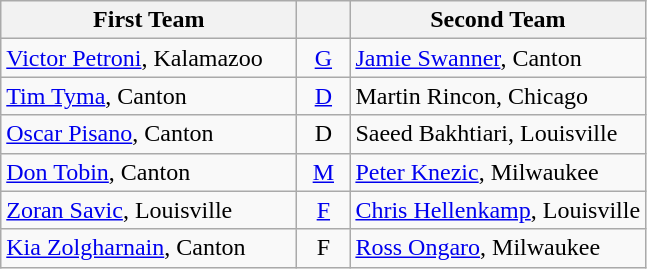<table class="wikitable">
<tr>
<th width=190>First Team</th>
<th width=28></th>
<th width=190>Second Team</th>
</tr>
<tr>
<td><a href='#'>Victor Petroni</a>, Kalamazoo</td>
<td align=center><a href='#'>G</a></td>
<td><a href='#'>Jamie Swanner</a>, Canton</td>
</tr>
<tr>
<td><a href='#'>Tim Tyma</a>, Canton</td>
<td align=center><a href='#'>D</a></td>
<td>Martin Rincon, Chicago</td>
</tr>
<tr>
<td><a href='#'>Oscar Pisano</a>, Canton</td>
<td align=center>D</td>
<td>Saeed Bakhtiari, Louisville</td>
</tr>
<tr>
<td><a href='#'>Don Tobin</a>, Canton</td>
<td align=center><a href='#'>M</a></td>
<td><a href='#'>Peter Knezic</a>, Milwaukee</td>
</tr>
<tr>
<td><a href='#'>Zoran Savic</a>, Louisville</td>
<td align=center><a href='#'>F</a></td>
<td><a href='#'>Chris Hellenkamp</a>, Louisville</td>
</tr>
<tr>
<td><a href='#'>Kia Zolgharnain</a>, Canton</td>
<td align=center>F</td>
<td><a href='#'>Ross Ongaro</a>, Milwaukee</td>
</tr>
</table>
